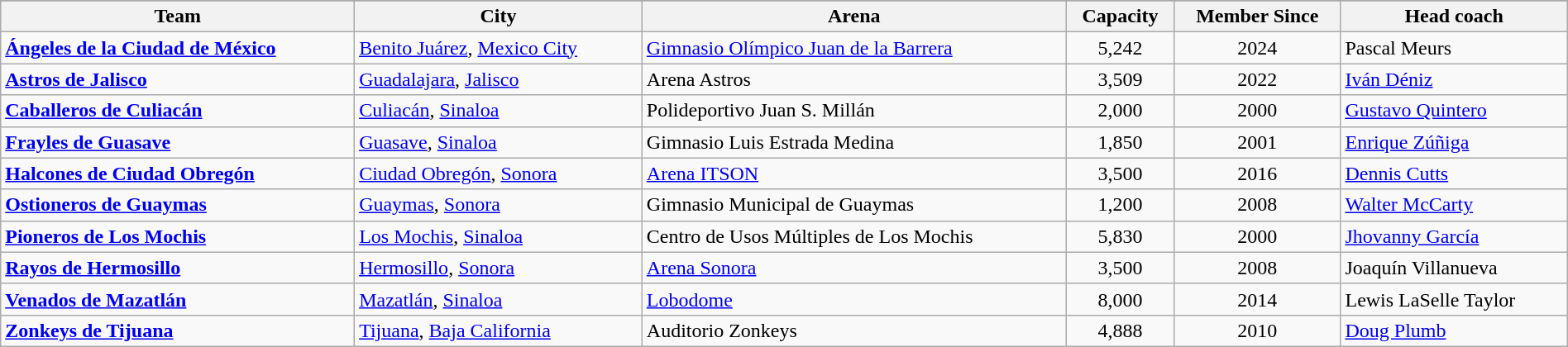<table class="wikitable sortable" style="width:100%">
<tr>
</tr>
<tr>
<th>Team</th>
<th>City</th>
<th>Arena</th>
<th>Capacity</th>
<th>Member Since</th>
<th>Head coach</th>
</tr>
<tr>
<td><strong><a href='#'>Ángeles de la Ciudad de México</a></strong></td>
<td><a href='#'>Benito Juárez</a>, <a href='#'>Mexico City</a></td>
<td><a href='#'>Gimnasio Olímpico Juan de la Barrera</a></td>
<td align="center">5,242</td>
<td align="center">2024</td>
<td> Pascal Meurs</td>
</tr>
<tr>
<td><strong><a href='#'>Astros de Jalisco</a></strong></td>
<td><a href='#'>Guadalajara</a>, <a href='#'>Jalisco</a></td>
<td>Arena Astros</td>
<td align="center">3,509</td>
<td align="center">2022</td>
<td> <a href='#'>Iván Déniz</a></td>
</tr>
<tr>
<td><strong><a href='#'>Caballeros de Culiacán</a></strong></td>
<td><a href='#'>Culiacán</a>, <a href='#'>Sinaloa</a></td>
<td>Polideportivo Juan S. Millán</td>
<td align="center">2,000</td>
<td align="center">2000</td>
<td> <a href='#'>Gustavo Quintero</a></td>
</tr>
<tr>
<td><strong><a href='#'>Frayles de Guasave</a></strong></td>
<td><a href='#'>Guasave</a>, <a href='#'>Sinaloa</a></td>
<td>Gimnasio Luis Estrada Medina</td>
<td align="center">1,850</td>
<td align="center">2001</td>
<td> <a href='#'>Enrique Zúñiga</a></td>
</tr>
<tr>
<td><strong><a href='#'>Halcones de Ciudad Obregón</a></strong></td>
<td><a href='#'>Ciudad Obregón</a>, <a href='#'>Sonora</a></td>
<td><a href='#'>Arena ITSON</a></td>
<td align="center">3,500</td>
<td align="center">2016</td>
<td> <a href='#'>Dennis Cutts</a></td>
</tr>
<tr>
<td><strong><a href='#'>Ostioneros de Guaymas</a></strong></td>
<td><a href='#'>Guaymas</a>, <a href='#'>Sonora</a></td>
<td>Gimnasio Municipal de Guaymas</td>
<td align="center">1,200</td>
<td align="center">2008</td>
<td> <a href='#'>Walter McCarty</a></td>
</tr>
<tr>
<td><strong><a href='#'>Pioneros de Los Mochis</a></strong></td>
<td><a href='#'>Los Mochis</a>, <a href='#'>Sinaloa</a></td>
<td>Centro de Usos Múltiples de Los Mochis</td>
<td align="center">5,830</td>
<td align="center">2000</td>
<td> <a href='#'>Jhovanny García</a></td>
</tr>
<tr>
<td><strong><a href='#'>Rayos de Hermosillo</a></strong></td>
<td><a href='#'>Hermosillo</a>, <a href='#'>Sonora</a></td>
<td><a href='#'>Arena Sonora</a></td>
<td align="center">3,500</td>
<td align="center">2008</td>
<td> Joaquín Villanueva</td>
</tr>
<tr>
<td><strong><a href='#'>Venados de Mazatlán</a></strong></td>
<td><a href='#'>Mazatlán</a>, <a href='#'>Sinaloa</a></td>
<td><a href='#'>Lobodome</a></td>
<td align="center">8,000</td>
<td align="center">2014</td>
<td> Lewis LaSelle Taylor</td>
</tr>
<tr>
<td><strong><a href='#'>Zonkeys de Tijuana</a></strong></td>
<td><a href='#'>Tijuana</a>, <a href='#'>Baja California</a></td>
<td>Auditorio Zonkeys</td>
<td align="center">4,888</td>
<td align="center">2010</td>
<td> <a href='#'>Doug Plumb</a></td>
</tr>
</table>
